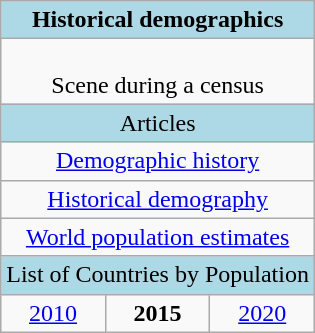<table class="wikitable floatright">
<tr>
<th colspan="3" style="background:lightblue;width:200px;font-size:100%">Historical demographics</th>
</tr>
<tr>
<td colspan="3" style="text-align:center;font-size:100%"><br>Scene during a census</td>
</tr>
<tr>
<td colspan="3" style="background:lightblue;text-align:center;font-size:100%">Articles</td>
</tr>
<tr>
<td colspan="3" style="text-align:center;font-size:100%"><a href='#'>Demographic history</a></td>
</tr>
<tr>
<td colspan="3" style="text-align:center;font-size:100%"><a href='#'>Historical demography</a></td>
</tr>
<tr>
<td colspan="3" style="text-align:center;font-size:100%"><a href='#'>World population estimates</a></td>
</tr>
<tr>
<td colspan="3" style="background:lightblue;text-align:center;font-size:100%">List of Countries by Population</td>
</tr>
<tr>
<td colspan="1" style="text-align:center;font-size:100%"><a href='#'>2010</a></td>
<td style="text-align:center;font-size:100%"><strong>2015</strong></td>
<td style="text-align:center;font-size:100%"><a href='#'>2020</a></td>
</tr>
</table>
